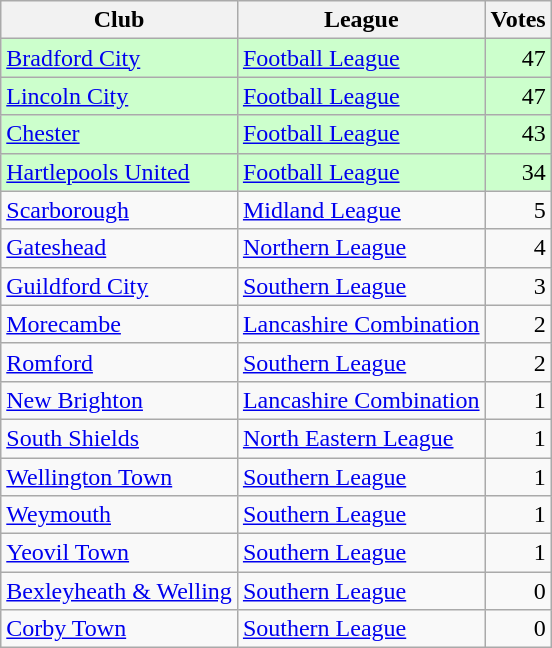<table class=wikitable style=text-align:left>
<tr>
<th>Club</th>
<th>League</th>
<th>Votes</th>
</tr>
<tr bgcolor=ccffcc>
<td><a href='#'>Bradford City</a></td>
<td><a href='#'>Football League</a></td>
<td align=right>47</td>
</tr>
<tr bgcolor=ccffcc>
<td><a href='#'>Lincoln City</a></td>
<td><a href='#'>Football League</a></td>
<td align=right>47</td>
</tr>
<tr bgcolor=ccffcc>
<td><a href='#'>Chester</a></td>
<td><a href='#'>Football League</a></td>
<td align=right>43</td>
</tr>
<tr bgcolor=ccffcc>
<td><a href='#'>Hartlepools United</a></td>
<td><a href='#'>Football League</a></td>
<td align=right>34</td>
</tr>
<tr>
<td><a href='#'>Scarborough</a></td>
<td><a href='#'>Midland League</a></td>
<td align=right>5</td>
</tr>
<tr>
<td><a href='#'>Gateshead</a></td>
<td><a href='#'>Northern League</a></td>
<td align=right>4</td>
</tr>
<tr>
<td><a href='#'>Guildford City</a></td>
<td><a href='#'>Southern League</a></td>
<td align=right>3</td>
</tr>
<tr>
<td><a href='#'>Morecambe</a></td>
<td><a href='#'>Lancashire Combination</a></td>
<td align=right>2</td>
</tr>
<tr>
<td><a href='#'>Romford</a></td>
<td><a href='#'>Southern League</a></td>
<td align=right>2</td>
</tr>
<tr>
<td><a href='#'>New Brighton</a></td>
<td><a href='#'>Lancashire Combination</a></td>
<td align=right>1</td>
</tr>
<tr>
<td><a href='#'>South Shields</a></td>
<td><a href='#'>North Eastern League</a></td>
<td align=right>1</td>
</tr>
<tr>
<td><a href='#'>Wellington Town</a></td>
<td><a href='#'>Southern League</a></td>
<td align=right>1</td>
</tr>
<tr>
<td><a href='#'>Weymouth</a></td>
<td><a href='#'>Southern League</a></td>
<td align=right>1</td>
</tr>
<tr>
<td><a href='#'>Yeovil Town</a></td>
<td><a href='#'>Southern League</a></td>
<td align=right>1</td>
</tr>
<tr>
<td><a href='#'>Bexleyheath & Welling</a></td>
<td><a href='#'>Southern League</a></td>
<td align=right>0</td>
</tr>
<tr>
<td><a href='#'>Corby Town</a></td>
<td><a href='#'>Southern League</a></td>
<td align=right>0</td>
</tr>
</table>
